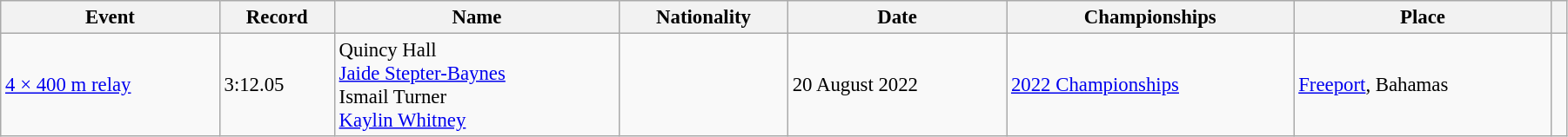<table class="wikitable" style="font-size:95%; width: 95%">
<tr>
<th>Event</th>
<th>Record</th>
<th>Name</th>
<th>Nationality</th>
<th>Date</th>
<th>Championships</th>
<th>Place</th>
<th></th>
</tr>
<tr>
<td><a href='#'>4 × 400 m relay</a></td>
<td>3:12.05</td>
<td>Quincy Hall<br><a href='#'>Jaide Stepter-Baynes</a><br>Ismail Turner<br><a href='#'>Kaylin Whitney</a></td>
<td></td>
<td>20 August 2022</td>
<td><a href='#'>2022 Championships</a></td>
<td><a href='#'>Freeport</a>, Bahamas</td>
<td></td>
</tr>
</table>
